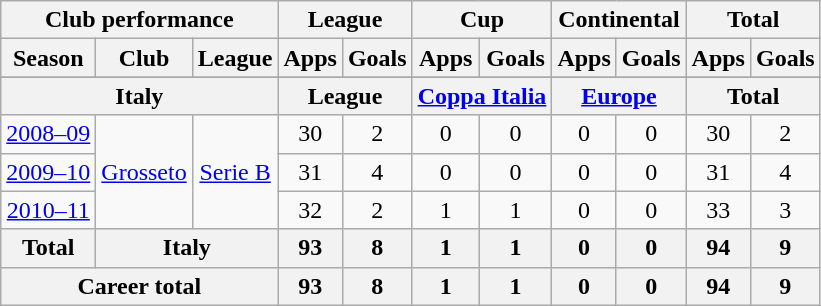<table class="wikitable" style="text-align:center">
<tr>
<th colspan=3>Club performance</th>
<th colspan=2>League</th>
<th colspan=2>Cup</th>
<th colspan=2>Continental</th>
<th colspan=2>Total</th>
</tr>
<tr>
<th>Season</th>
<th>Club</th>
<th>League</th>
<th>Apps</th>
<th>Goals</th>
<th>Apps</th>
<th>Goals</th>
<th>Apps</th>
<th>Goals</th>
<th>Apps</th>
<th>Goals</th>
</tr>
<tr>
</tr>
<tr>
<th colspan=3>Italy</th>
<th colspan=2>League</th>
<th colspan=2><a href='#'>Coppa Italia</a></th>
<th colspan=2><a href='#'>Europe</a></th>
<th colspan=2>Total</th>
</tr>
<tr>
<td><a href='#'>2008–09</a></td>
<td rowspan="3"><a href='#'>Grosseto</a></td>
<td rowspan="3"><a href='#'>Serie B</a></td>
<td>30</td>
<td>2</td>
<td>0</td>
<td>0</td>
<td>0</td>
<td>0</td>
<td>30</td>
<td>2</td>
</tr>
<tr>
<td><a href='#'>2009–10</a></td>
<td>31</td>
<td>4</td>
<td>0</td>
<td>0</td>
<td>0</td>
<td>0</td>
<td>31</td>
<td>4</td>
</tr>
<tr>
<td><a href='#'>2010–11</a></td>
<td>32</td>
<td>2</td>
<td>1</td>
<td>1</td>
<td>0</td>
<td>0</td>
<td>33</td>
<td>3</td>
</tr>
<tr>
<th rowspan=1>Total</th>
<th colspan=2>Italy</th>
<th><strong>93</strong></th>
<th><strong>8</strong></th>
<th><strong>1</strong></th>
<th><strong>1</strong></th>
<th><strong>0</strong></th>
<th><strong>0</strong></th>
<th><strong>94</strong></th>
<th><strong>9</strong></th>
</tr>
<tr>
<th colspan=3>Career total</th>
<th>93</th>
<th>8</th>
<th>1</th>
<th>1</th>
<th>0</th>
<th>0</th>
<th>94</th>
<th>9</th>
</tr>
</table>
